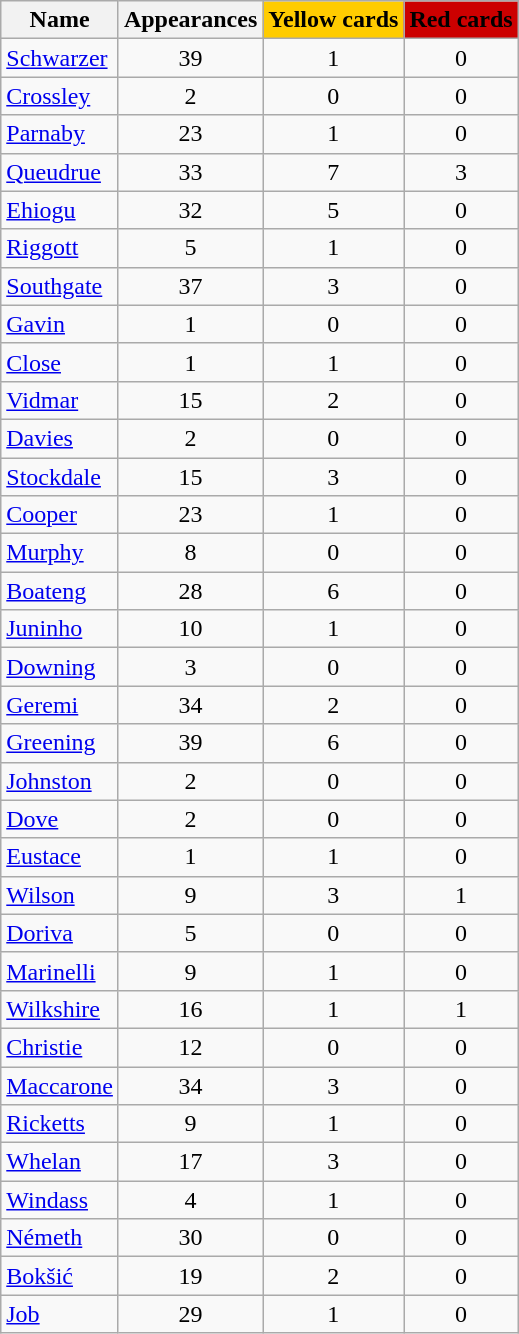<table class="wikitable sortable" style="text-align:center">
<tr>
<th>Name</th>
<th>Appearances</th>
<th style="background:#fc0;">Yellow cards</th>
<th style="background:#c00;">Red cards</th>
</tr>
<tr>
<td align="left">  <a href='#'>Schwarzer</a></td>
<td>39</td>
<td>1</td>
<td>0</td>
</tr>
<tr>
<td align="left"> <a href='#'>Crossley</a></td>
<td>2</td>
<td>0</td>
<td>0</td>
</tr>
<tr>
<td align="left"> <a href='#'>Parnaby</a></td>
<td>23</td>
<td>1</td>
<td>0</td>
</tr>
<tr>
<td align="left"> <a href='#'>Queudrue</a></td>
<td>33</td>
<td>7</td>
<td>3</td>
</tr>
<tr>
<td align="left">  <a href='#'>Ehiogu</a></td>
<td>32</td>
<td>5</td>
<td>0</td>
</tr>
<tr>
<td align="left"> <a href='#'>Riggott</a></td>
<td>5</td>
<td>1</td>
<td>0</td>
</tr>
<tr>
<td align="left"> <a href='#'>Southgate</a></td>
<td>37</td>
<td>3</td>
<td>0</td>
</tr>
<tr>
<td align="left"> <a href='#'>Gavin</a></td>
<td>1</td>
<td>0</td>
<td>0</td>
</tr>
<tr>
<td align="left"> <a href='#'>Close</a></td>
<td>1</td>
<td>1</td>
<td>0</td>
</tr>
<tr>
<td align="left">  <a href='#'>Vidmar</a></td>
<td>15</td>
<td>2</td>
<td>0</td>
</tr>
<tr>
<td align="left"> <a href='#'>Davies</a></td>
<td>2</td>
<td>0</td>
<td>0</td>
</tr>
<tr>
<td align="left"> <a href='#'>Stockdale</a></td>
<td>15</td>
<td>3</td>
<td>0</td>
</tr>
<tr>
<td align="left"> <a href='#'>Cooper</a></td>
<td>23</td>
<td>1</td>
<td>0</td>
</tr>
<tr>
<td align="left"> <a href='#'>Murphy</a></td>
<td>8</td>
<td>0</td>
<td>0</td>
</tr>
<tr>
<td align="left">  <a href='#'>Boateng</a></td>
<td>28</td>
<td>6</td>
<td>0</td>
</tr>
<tr>
<td align="left">  <a href='#'>Juninho</a></td>
<td>10</td>
<td>1</td>
<td>0</td>
</tr>
<tr>
<td align="left"> <a href='#'>Downing</a></td>
<td>3</td>
<td>0</td>
<td>0</td>
</tr>
<tr>
<td align="left"> <a href='#'>Geremi</a></td>
<td>34</td>
<td>2</td>
<td>0</td>
</tr>
<tr>
<td align="left"> <a href='#'>Greening</a></td>
<td>39</td>
<td>6</td>
<td>0</td>
</tr>
<tr>
<td align="left"> <a href='#'>Johnston</a></td>
<td>2</td>
<td>0</td>
<td>0</td>
</tr>
<tr>
<td align="left"> <a href='#'>Dove</a></td>
<td>2</td>
<td>0</td>
<td>0</td>
</tr>
<tr>
<td align="left"> <a href='#'>Eustace</a></td>
<td>1</td>
<td>1</td>
<td>0</td>
</tr>
<tr>
<td align="left"> <a href='#'>Wilson</a></td>
<td>9</td>
<td>3</td>
<td>1</td>
</tr>
<tr>
<td align="left">  <a href='#'>Doriva</a></td>
<td>5</td>
<td>0</td>
<td>0</td>
</tr>
<tr>
<td align="left">  <a href='#'>Marinelli</a></td>
<td>9</td>
<td>1</td>
<td>0</td>
</tr>
<tr>
<td align="left"> <a href='#'>Wilkshire</a></td>
<td>16</td>
<td>1</td>
<td>1</td>
</tr>
<tr>
<td align="left"> <a href='#'>Christie</a></td>
<td>12</td>
<td>0</td>
<td>0</td>
</tr>
<tr>
<td align="left"> <a href='#'>Maccarone</a></td>
<td>34</td>
<td>3</td>
<td>0</td>
</tr>
<tr>
<td align="left"> <a href='#'>Ricketts</a></td>
<td>9</td>
<td>1</td>
<td>0</td>
</tr>
<tr>
<td align="left"> <a href='#'>Whelan</a></td>
<td>17</td>
<td>3</td>
<td>0</td>
</tr>
<tr>
<td align="left"> <a href='#'>Windass</a></td>
<td>4</td>
<td>1</td>
<td>0</td>
</tr>
<tr>
<td align="left"> <a href='#'>Németh</a></td>
<td>30</td>
<td>0</td>
<td>0</td>
</tr>
<tr>
<td align="left"> <a href='#'>Bokšić</a></td>
<td>19</td>
<td>2</td>
<td>0</td>
</tr>
<tr>
<td align="left">  <a href='#'>Job</a></td>
<td>29</td>
<td>1</td>
<td>0</td>
</tr>
</table>
